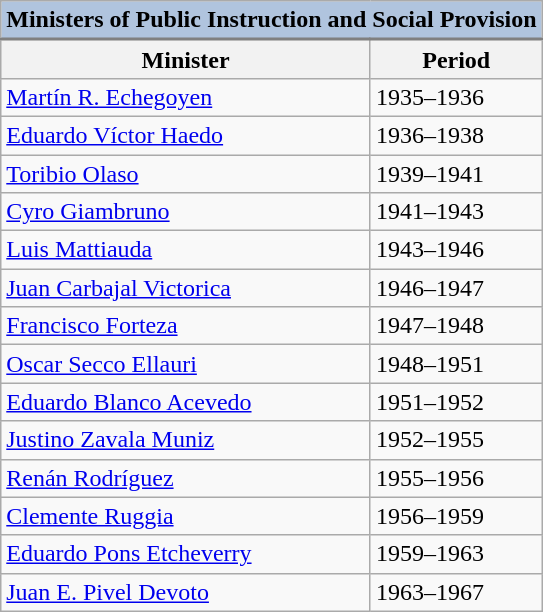<table class="wikitable">
<tr>
<td style="text-align:center; border-bottom:2px solid gray;" bgcolor="lightsteelblue" colspan="2"><strong>Ministers of Public Instruction and Social Provision</strong></td>
</tr>
<tr style="background:#efefef;">
<th><strong>Minister</strong></th>
<th><strong>Period</strong></th>
</tr>
<tr>
<td><a href='#'>Martín R. Echegoyen</a></td>
<td>1935–1936</td>
</tr>
<tr>
<td><a href='#'>Eduardo Víctor Haedo</a></td>
<td>1936–1938</td>
</tr>
<tr>
<td><a href='#'>Toribio Olaso</a></td>
<td>1939–1941</td>
</tr>
<tr>
<td><a href='#'>Cyro Giambruno</a></td>
<td>1941–1943</td>
</tr>
<tr>
<td><a href='#'>Luis Mattiauda</a></td>
<td>1943–1946</td>
</tr>
<tr>
<td><a href='#'>Juan Carbajal Victorica</a></td>
<td>1946–1947</td>
</tr>
<tr>
<td><a href='#'>Francisco Forteza</a></td>
<td>1947–1948</td>
</tr>
<tr>
<td><a href='#'>Oscar Secco Ellauri</a></td>
<td>1948–1951</td>
</tr>
<tr>
<td><a href='#'>Eduardo Blanco Acevedo</a></td>
<td>1951–1952</td>
</tr>
<tr>
<td><a href='#'>Justino Zavala Muniz</a></td>
<td>1952–1955</td>
</tr>
<tr>
<td><a href='#'>Renán Rodríguez</a></td>
<td>1955–1956</td>
</tr>
<tr>
<td><a href='#'>Clemente Ruggia</a></td>
<td>1956–1959</td>
</tr>
<tr>
<td><a href='#'>Eduardo Pons Etcheverry</a></td>
<td>1959–1963</td>
</tr>
<tr>
<td><a href='#'>Juan E. Pivel Devoto</a></td>
<td>1963–1967</td>
</tr>
</table>
